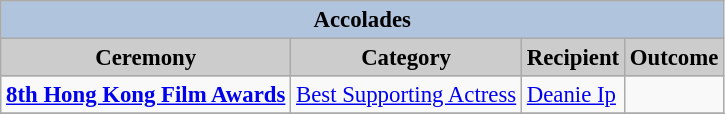<table class="wikitable" style="font-size:95%;" ;>
<tr style="background:#ccc; text-align:center;">
<th colspan="4" style="background: LightSteelBlue;">Accolades</th>
</tr>
<tr style="background:#ccc; text-align:center;">
<th style="background:#ccc">Ceremony</th>
<th style="background:#ccc">Category</th>
<th style="background:#ccc">Recipient</th>
<th style="background:#ccc">Outcome</th>
</tr>
<tr>
<td><strong><a href='#'>8th Hong Kong Film Awards</a></strong></td>
<td><a href='#'>Best Supporting Actress</a></td>
<td><a href='#'>Deanie Ip</a></td>
<td></td>
</tr>
<tr>
</tr>
</table>
